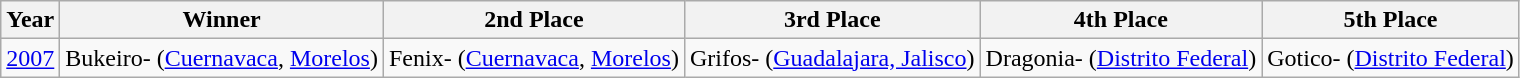<table class="wikitable">
<tr>
<th>Year</th>
<th>Winner</th>
<th>2nd Place</th>
<th>3rd Place</th>
<th>4th Place</th>
<th>5th Place</th>
</tr>
<tr>
<td><a href='#'>2007</a></td>
<td>Bukeiro- (<a href='#'>Cuernavaca</a>, <a href='#'>Morelos</a>)</td>
<td>Fenix- (<a href='#'>Cuernavaca</a>, <a href='#'>Morelos</a>)</td>
<td>Grifos- (<a href='#'>Guadalajara, Jalisco</a>)</td>
<td>Dragonia- (<a href='#'>Distrito Federal</a>)</td>
<td>Gotico- (<a href='#'>Distrito Federal</a>)</td>
</tr>
</table>
